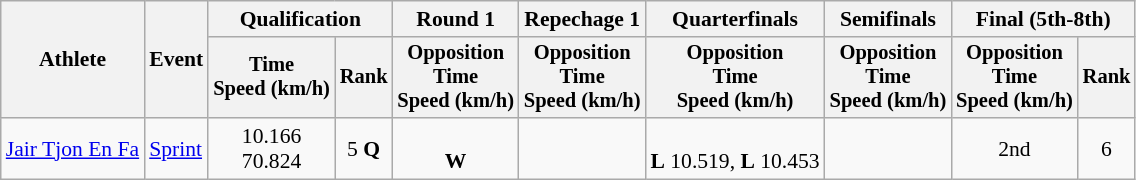<table class="wikitable" style="font-size:90%">
<tr>
<th rowspan=2>Athlete</th>
<th rowspan=2>Event</th>
<th colspan=2>Qualification</th>
<th>Round 1</th>
<th>Repechage 1</th>
<th>Quarterfinals</th>
<th>Semifinals</th>
<th colspan=2>Final (5th-8th)</th>
</tr>
<tr style="font-size:95%">
<th>Time<br>Speed (km/h)</th>
<th>Rank</th>
<th>Opposition<br>Time<br>Speed (km/h)</th>
<th>Opposition<br>Time<br>Speed (km/h)</th>
<th>Opposition<br>Time<br>Speed (km/h)</th>
<th>Opposition<br>Time<br>Speed (km/h)</th>
<th>Opposition<br>Time<br>Speed (km/h)</th>
<th>Rank</th>
</tr>
<tr align=center>
<td align=left><a href='#'>Jair Tjon En Fa</a></td>
<td align=left><a href='#'>Sprint</a></td>
<td>10.166<br>70.824</td>
<td>5 <strong>Q</strong></td>
<td><br><strong>W</strong></td>
<td></td>
<td><br><strong>L</strong> 10.519, <strong>L</strong> 10.453</td>
<td></td>
<td>2nd</td>
<td>6</td>
</tr>
</table>
